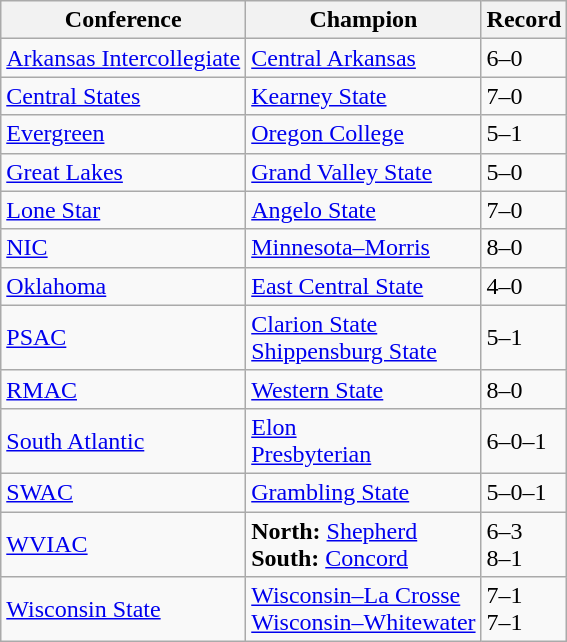<table class="wikitable">
<tr>
<th>Conference</th>
<th>Champion</th>
<th>Record</th>
</tr>
<tr>
<td><a href='#'>Arkansas Intercollegiate</a></td>
<td><a href='#'>Central Arkansas</a></td>
<td>6–0</td>
</tr>
<tr>
<td><a href='#'>Central States</a></td>
<td><a href='#'>Kearney State</a></td>
<td>7–0</td>
</tr>
<tr>
<td><a href='#'>Evergreen</a></td>
<td><a href='#'>Oregon College</a></td>
<td>5–1</td>
</tr>
<tr>
<td><a href='#'>Great Lakes</a></td>
<td><a href='#'>Grand Valley State</a></td>
<td>5–0</td>
</tr>
<tr>
<td><a href='#'>Lone Star</a></td>
<td><a href='#'>Angelo State</a></td>
<td>7–0</td>
</tr>
<tr>
<td><a href='#'>NIC</a></td>
<td><a href='#'>Minnesota–Morris</a></td>
<td>8–0</td>
</tr>
<tr>
<td><a href='#'>Oklahoma</a></td>
<td><a href='#'>East Central State</a></td>
<td>4–0</td>
</tr>
<tr>
<td><a href='#'>PSAC</a></td>
<td><a href='#'>Clarion State</a><br><a href='#'>Shippensburg State</a></td>
<td>5–1</td>
</tr>
<tr>
<td><a href='#'>RMAC</a></td>
<td><a href='#'>Western State</a></td>
<td>8–0</td>
</tr>
<tr>
<td><a href='#'>South Atlantic</a></td>
<td><a href='#'>Elon</a><br><a href='#'>Presbyterian</a></td>
<td>6–0–1</td>
</tr>
<tr>
<td><a href='#'>SWAC</a></td>
<td><a href='#'>Grambling State</a></td>
<td>5–0–1</td>
</tr>
<tr>
<td><a href='#'>WVIAC</a></td>
<td><strong>North:</strong> <a href='#'>Shepherd</a><br><strong>South:</strong> <a href='#'>Concord</a></td>
<td>6–3<br>8–1</td>
</tr>
<tr>
<td><a href='#'>Wisconsin State</a></td>
<td><a href='#'>Wisconsin–La Crosse</a><br><a href='#'>Wisconsin–Whitewater</a></td>
<td>7–1<br>7–1</td>
</tr>
</table>
